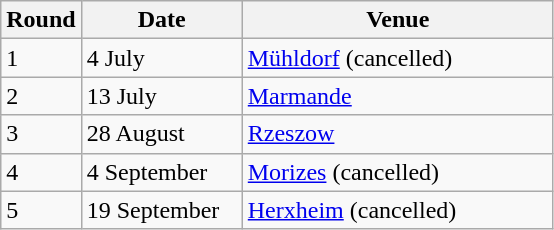<table class="wikitable" style="font-size: 100%">
<tr>
<th width=30>Round</th>
<th width=100>Date</th>
<th width=200>Venue</th>
</tr>
<tr>
<td>1</td>
<td>4 July</td>
<td> <a href='#'>Mühldorf</a> (cancelled)</td>
</tr>
<tr>
<td>2</td>
<td>13 July</td>
<td> <a href='#'>Marmande</a></td>
</tr>
<tr>
<td>3</td>
<td>28 August</td>
<td> <a href='#'>Rzeszow</a></td>
</tr>
<tr>
<td>4</td>
<td>4 September</td>
<td> <a href='#'>Morizes</a> (cancelled)</td>
</tr>
<tr>
<td>5</td>
<td>19 September</td>
<td> <a href='#'>Herxheim</a> (cancelled)</td>
</tr>
</table>
